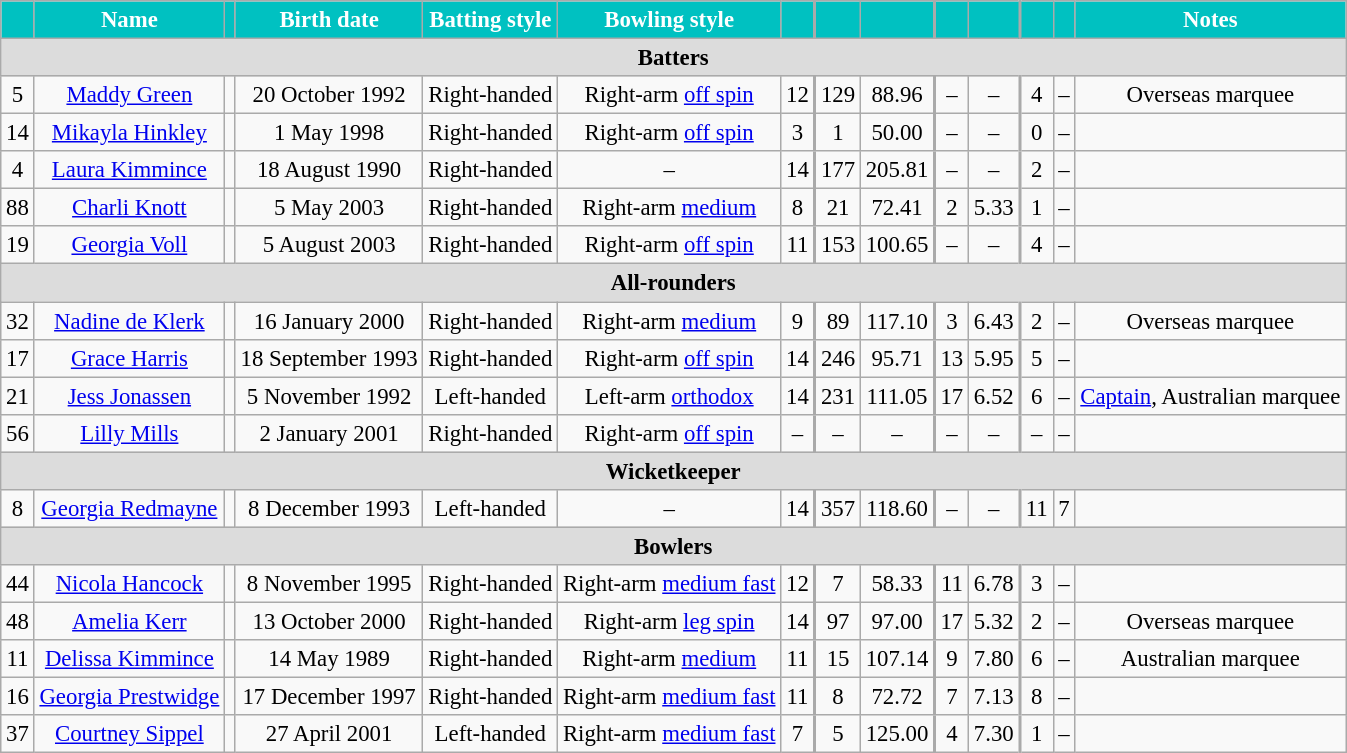<table class="wikitable" style="font-size:95%;">
<tr>
<th style="background:#00C1C1; color:white"></th>
<th style="background:#00C1C1; color:white">Name</th>
<th style="background:#00C1C1; color:white"></th>
<th style="background:#00C1C1; color:white">Birth date</th>
<th style="background:#00C1C1; color:white">Batting style</th>
<th style="background:#00C1C1; color:white">Bowling style</th>
<th style="background:#00C1C1; color:white;"></th>
<th style="background:#00C1C1; color:white; border-left-width: 2px;"></th>
<th style="background:#00C1C1; color:white;"></th>
<th style="background:#00C1C1; color:white; border-left-width: 2px;"></th>
<th style="background:#00C1C1; color:white;"></th>
<th style="background:#00C1C1; color:white; border-left-width: 2px;"></th>
<th style="background:#00C1C1; color:white;"></th>
<th style="background:#00C1C1; color:white">Notes</th>
</tr>
<tr>
<th colspan="14" style="background: #DCDCDC" align="center">Batters</th>
</tr>
<tr align="center">
<td>5</td>
<td><a href='#'>Maddy Green</a></td>
<td></td>
<td>20 October 1992</td>
<td>Right-handed</td>
<td>Right-arm <a href='#'>off spin</a></td>
<td>12</td>
<td style="border-left-width: 2px">129</td>
<td>88.96</td>
<td style="border-left-width: 2px">–</td>
<td>–</td>
<td style="border-left-width: 2px">4</td>
<td>–</td>
<td>Overseas marquee</td>
</tr>
<tr align="center">
<td>14</td>
<td><a href='#'>Mikayla Hinkley</a></td>
<td></td>
<td>1 May 1998</td>
<td>Right-handed</td>
<td>Right-arm <a href='#'>off spin</a></td>
<td>3</td>
<td style="border-left-width: 2px">1</td>
<td>50.00</td>
<td style="border-left-width: 2px">–</td>
<td>–</td>
<td style="border-left-width: 2px">0</td>
<td>–</td>
<td></td>
</tr>
<tr align="center">
<td>4</td>
<td><a href='#'>Laura Kimmince</a></td>
<td></td>
<td>18 August 1990</td>
<td>Right-handed</td>
<td>–</td>
<td>14</td>
<td style="border-left-width: 2px">177</td>
<td>205.81</td>
<td style="border-left-width: 2px">–</td>
<td>–</td>
<td style="border-left-width: 2px">2</td>
<td>–</td>
<td></td>
</tr>
<tr align="center">
<td>88</td>
<td><a href='#'>Charli Knott</a></td>
<td></td>
<td>5 May 2003</td>
<td>Right-handed</td>
<td>Right-arm <a href='#'>medium</a></td>
<td>8</td>
<td style="border-left-width: 2px">21</td>
<td>72.41</td>
<td style="border-left-width: 2px">2</td>
<td>5.33</td>
<td style="border-left-width: 2px">1</td>
<td>–</td>
<td></td>
</tr>
<tr align="center">
<td>19</td>
<td><a href='#'>Georgia Voll</a></td>
<td></td>
<td>5 August 2003</td>
<td>Right-handed</td>
<td>Right-arm <a href='#'>off spin</a></td>
<td>11</td>
<td style="border-left-width: 2px">153</td>
<td>100.65</td>
<td style="border-left-width: 2px">–</td>
<td>–</td>
<td style="border-left-width: 2px">4</td>
<td>–</td>
<td></td>
</tr>
<tr>
<th colspan="14" style="background: #DCDCDC" align="center">All-rounders</th>
</tr>
<tr align="center">
<td>32</td>
<td><a href='#'>Nadine de Klerk</a></td>
<td></td>
<td>16 January 2000</td>
<td>Right-handed</td>
<td>Right-arm <a href='#'>medium</a></td>
<td>9</td>
<td style="border-left-width: 2px">89</td>
<td>117.10</td>
<td style="border-left-width: 2px">3</td>
<td>6.43</td>
<td style="border-left-width: 2px">2</td>
<td>–</td>
<td>Overseas marquee</td>
</tr>
<tr align="center">
<td>17</td>
<td><a href='#'>Grace Harris</a></td>
<td></td>
<td>18 September 1993</td>
<td>Right-handed</td>
<td>Right-arm <a href='#'>off spin</a></td>
<td>14</td>
<td style="border-left-width: 2px">246</td>
<td>95.71</td>
<td style="border-left-width: 2px">13</td>
<td>5.95</td>
<td style="border-left-width: 2px">5</td>
<td>–</td>
<td></td>
</tr>
<tr align="center">
<td>21</td>
<td><a href='#'>Jess Jonassen</a></td>
<td></td>
<td>5 November 1992</td>
<td>Left-handed</td>
<td>Left-arm <a href='#'>orthodox</a></td>
<td>14</td>
<td style="border-left-width: 2px">231</td>
<td>111.05</td>
<td style="border-left-width: 2px">17</td>
<td>6.52</td>
<td style="border-left-width: 2px">6</td>
<td>–</td>
<td><a href='#'>Captain</a>, Australian marquee</td>
</tr>
<tr align="center">
<td>56</td>
<td><a href='#'>Lilly Mills</a></td>
<td></td>
<td>2 January 2001</td>
<td>Right-handed</td>
<td>Right-arm <a href='#'>off spin</a></td>
<td>–</td>
<td style="border-left-width: 2px">–</td>
<td>–</td>
<td style="border-left-width: 2px">–</td>
<td>–</td>
<td style="border-left-width: 2px">–</td>
<td>–</td>
<td></td>
</tr>
<tr>
<th colspan="14" style="background: #DCDCDC" align="center">Wicketkeeper</th>
</tr>
<tr align="center">
<td>8</td>
<td><a href='#'>Georgia Redmayne</a></td>
<td></td>
<td>8 December 1993</td>
<td>Left-handed</td>
<td>–</td>
<td>14</td>
<td style="border-left-width: 2px">357</td>
<td>118.60</td>
<td style="border-left-width: 2px">–</td>
<td>–</td>
<td style="border-left-width: 2px">11</td>
<td>7</td>
<td></td>
</tr>
<tr>
<th colspan="14" style="background: #DCDCDC" align="center">Bowlers</th>
</tr>
<tr align="center">
<td>44</td>
<td><a href='#'>Nicola Hancock</a></td>
<td></td>
<td>8 November 1995</td>
<td>Right-handed</td>
<td>Right-arm <a href='#'>medium fast</a></td>
<td>12</td>
<td style="border-left-width: 2px">7</td>
<td>58.33</td>
<td style="border-left-width: 2px">11</td>
<td>6.78</td>
<td style="border-left-width: 2px">3</td>
<td>–</td>
<td></td>
</tr>
<tr align="center">
<td>48</td>
<td><a href='#'>Amelia Kerr</a></td>
<td></td>
<td>13 October 2000</td>
<td>Right-handed</td>
<td>Right-arm <a href='#'>leg spin</a></td>
<td>14</td>
<td style="border-left-width: 2px">97</td>
<td>97.00</td>
<td style="border-left-width: 2px">17</td>
<td>5.32</td>
<td style="border-left-width: 2px">2</td>
<td>–</td>
<td>Overseas marquee</td>
</tr>
<tr align="center">
<td>11</td>
<td><a href='#'>Delissa Kimmince</a></td>
<td></td>
<td>14 May 1989</td>
<td>Right-handed</td>
<td>Right-arm <a href='#'>medium</a></td>
<td>11</td>
<td style="border-left-width: 2px">15</td>
<td>107.14</td>
<td style="border-left-width: 2px">9</td>
<td>7.80</td>
<td style="border-left-width: 2px">6</td>
<td>–</td>
<td>Australian marquee</td>
</tr>
<tr align="center">
<td>16</td>
<td><a href='#'>Georgia Prestwidge</a></td>
<td></td>
<td>17 December 1997</td>
<td>Right-handed</td>
<td>Right-arm <a href='#'>medium fast</a></td>
<td>11</td>
<td style="border-left-width: 2px">8</td>
<td>72.72</td>
<td style="border-left-width: 2px">7</td>
<td>7.13</td>
<td style="border-left-width: 2px">8</td>
<td>–</td>
<td></td>
</tr>
<tr align="center">
<td>37</td>
<td><a href='#'>Courtney Sippel</a></td>
<td></td>
<td>27 April 2001</td>
<td>Left-handed</td>
<td>Right-arm <a href='#'>medium fast</a></td>
<td>7</td>
<td style="border-left-width: 2px">5</td>
<td>125.00</td>
<td style="border-left-width: 2px">4</td>
<td>7.30</td>
<td style="border-left-width: 2px">1</td>
<td>–</td>
<td></td>
</tr>
</table>
